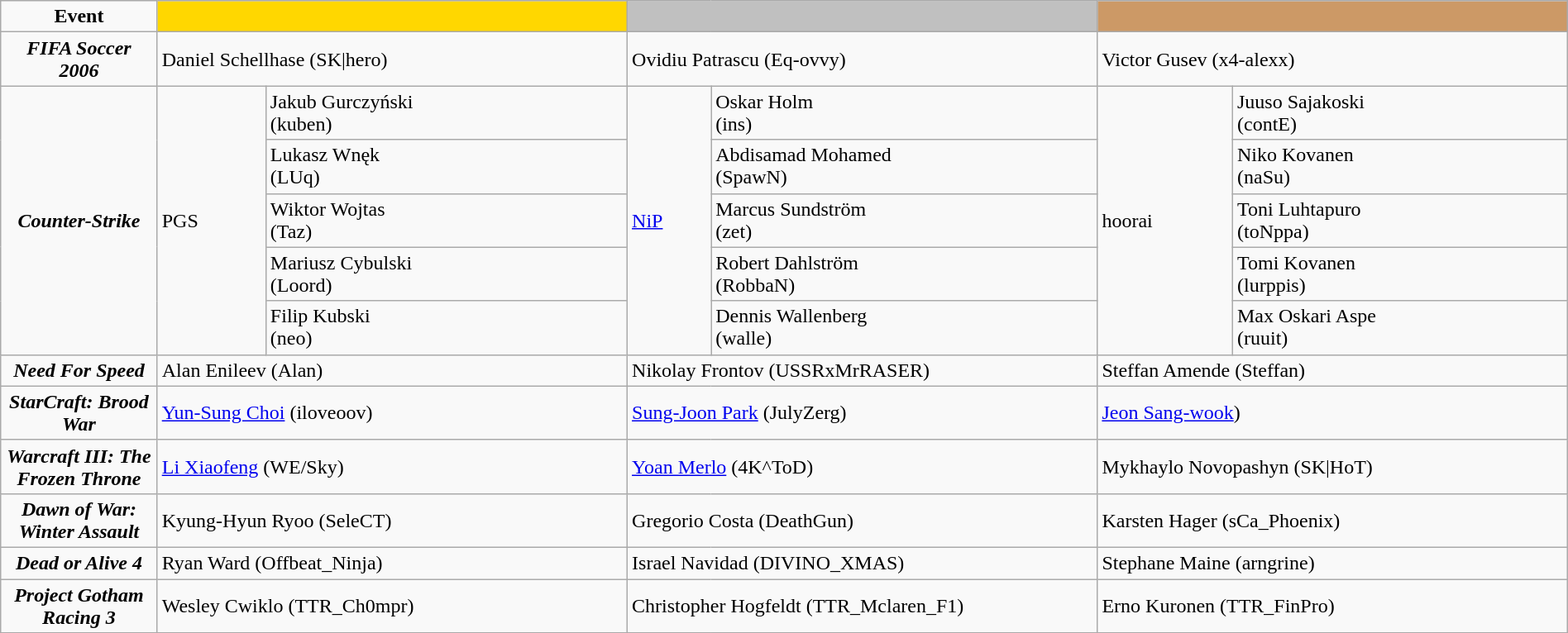<table class="wikitable" width=100%>
<tr>
<td style="text-align:center"  width=10%><strong>Event</strong></td>
<td colspan="2" style="text-align:center" bgcolor="gold" width=30%></td>
<td colspan="2" style="text-align:center" bgcolor="silver" width=30%></td>
<td colspan="2" style="text-align:center" bgcolor="CC9966" width=30%></td>
</tr>
<tr>
<td style="text-align:center"><strong><em>FIFA Soccer 2006</em></strong></td>
<td colspan="2"> Daniel Schellhase (SK|hero)</td>
<td colspan="2"> Ovidiu Patrascu (Eq-ovvy)</td>
<td colspan="2"> Victor Gusev (x4-alexx)</td>
</tr>
<tr>
<td rowspan="5" align=center><strong><em>Counter-Strike</em></strong></td>
<td rowspan="5">PGS<br></td>
<td>Jakub Gurczyński<br>(kuben)</td>
<td rowspan="5"><a href='#'>NiP</a><br></td>
<td>Oskar Holm<br>(ins)</td>
<td rowspan="5">hoorai<br></td>
<td>Juuso Sajakoski<br>(contE)</td>
</tr>
<tr>
<td>Lukasz Wnęk<br>(LUq)</td>
<td>Abdisamad Mohamed<br>(SpawN)</td>
<td>Niko Kovanen<br>(naSu)</td>
</tr>
<tr>
<td>Wiktor Wojtas<br>(Taz)</td>
<td>Marcus Sundström<br>(zet)</td>
<td>Toni Luhtapuro<br>(toNppa)</td>
</tr>
<tr>
<td>Mariusz Cybulski <br>(Loord)</td>
<td>Robert Dahlström<br>(RobbaN)</td>
<td>Tomi Kovanen<br>(lurppis)</td>
</tr>
<tr>
<td>Filip Kubski<br>(neo)</td>
<td>Dennis Wallenberg<br>(walle)</td>
<td>Max Oskari Aspe<br>(ruuit)</td>
</tr>
<tr>
<td style="text-align:center"><strong><em>Need For Speed</em></strong></td>
<td colspan="2"> Alan Enileev (Alan)</td>
<td colspan="2"> Nikolay Frontov (USSRxMrRASER)</td>
<td colspan="2"> Steffan Amende (Steffan)</td>
</tr>
<tr>
<td style="text-align:center"><strong><em>StarCraft: Brood War</em></strong></td>
<td colspan="2"> <a href='#'>Yun-Sung Choi</a> (iloveoov)</td>
<td colspan="2"> <a href='#'>Sung-Joon Park</a> (JulyZerg)</td>
<td colspan="2"> <a href='#'>Jeon Sang-wook</a>)</td>
</tr>
<tr>
<td style="text-align:center"><strong><em>Warcraft III: The Frozen Throne</em></strong></td>
<td colspan="2"> <a href='#'>Li Xiaofeng</a> (WE/Sky)</td>
<td colspan="2"> <a href='#'>Yoan Merlo</a> (4K^ToD)</td>
<td colspan="2"> Mykhaylo Novopashyn (SK|HoT)</td>
</tr>
<tr>
<td style="text-align:center"><strong><em>Dawn of War: Winter Assault</em></strong></td>
<td colspan="2"> Kyung-Hyun Ryoo (SeleCT)</td>
<td colspan="2"> Gregorio Costa (DeathGun)</td>
<td colspan="2"> Karsten Hager (sCa_Phoenix)</td>
</tr>
<tr>
<td style="text-align:center"><strong><em>Dead or Alive 4</em></strong></td>
<td colspan="2"> Ryan Ward (Offbeat_Ninja)</td>
<td colspan="2"> Israel Navidad (DIVINO_XMAS)</td>
<td colspan="2"> Stephane Maine (arngrine)</td>
</tr>
<tr>
<td style="text-align:center"><strong><em>Project Gotham Racing 3</em></strong></td>
<td colspan="2"> Wesley Cwiklo (TTR_Ch0mpr)</td>
<td colspan="2"> Christopher Hogfeldt (TTR_Mclaren_F1)</td>
<td colspan="2"> Erno Kuronen (TTR_FinPro)</td>
</tr>
<tr>
</tr>
</table>
